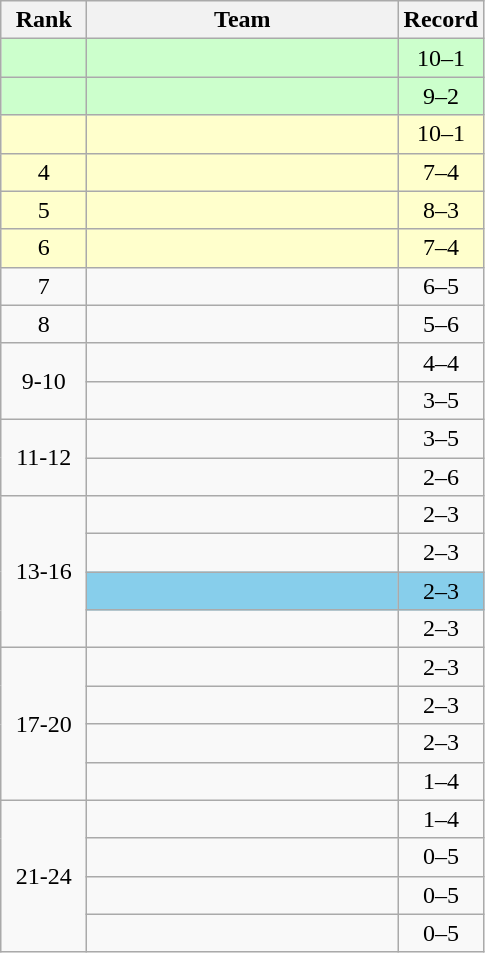<table class="wikitable" style="text-align: center">
<tr>
<th width=50>Rank</th>
<th width=200>Team</th>
<th width=50>Record</th>
</tr>
<tr style="background:#cfc;">
<td></td>
<td align=left></td>
<td>10–1</td>
</tr>
<tr style="background:#cfc;">
<td></td>
<td align=left></td>
<td>9–2</td>
</tr>
<tr style="background:#ffc;">
<td></td>
<td align=left></td>
<td>10–1</td>
</tr>
<tr style="background:#ffc;">
<td>4</td>
<td align=left></td>
<td>7–4</td>
</tr>
<tr style="background:#ffc;">
<td>5</td>
<td align=left></td>
<td>8–3</td>
</tr>
<tr style="background:#ffc;">
<td>6</td>
<td align=left></td>
<td>7–4</td>
</tr>
<tr>
<td>7</td>
<td align=left></td>
<td>6–5</td>
</tr>
<tr>
<td>8</td>
<td align=left></td>
<td>5–6</td>
</tr>
<tr>
<td rowspan=2>9-10</td>
<td align=left></td>
<td>4–4</td>
</tr>
<tr>
<td align=left></td>
<td>3–5</td>
</tr>
<tr>
<td rowspan=2>11-12</td>
<td align=left></td>
<td>3–5</td>
</tr>
<tr>
<td align=left></td>
<td>2–6</td>
</tr>
<tr>
<td rowspan=4>13-16</td>
<td align=left></td>
<td>2–3</td>
</tr>
<tr>
<td align=left></td>
<td>2–3</td>
</tr>
<tr style="background:skyblue;">
<td align=left></td>
<td>2–3</td>
</tr>
<tr>
<td align=left></td>
<td>2–3</td>
</tr>
<tr>
<td rowspan=4>17-20</td>
<td align=left></td>
<td>2–3</td>
</tr>
<tr>
<td align=left></td>
<td>2–3</td>
</tr>
<tr>
<td align=left nowrap></td>
<td>2–3</td>
</tr>
<tr>
<td align=left></td>
<td>1–4</td>
</tr>
<tr>
<td rowspan=4>21-24</td>
<td align=left></td>
<td>1–4</td>
</tr>
<tr>
<td align=left></td>
<td>0–5</td>
</tr>
<tr>
<td align=left></td>
<td>0–5</td>
</tr>
<tr>
<td align=left></td>
<td>0–5</td>
</tr>
</table>
